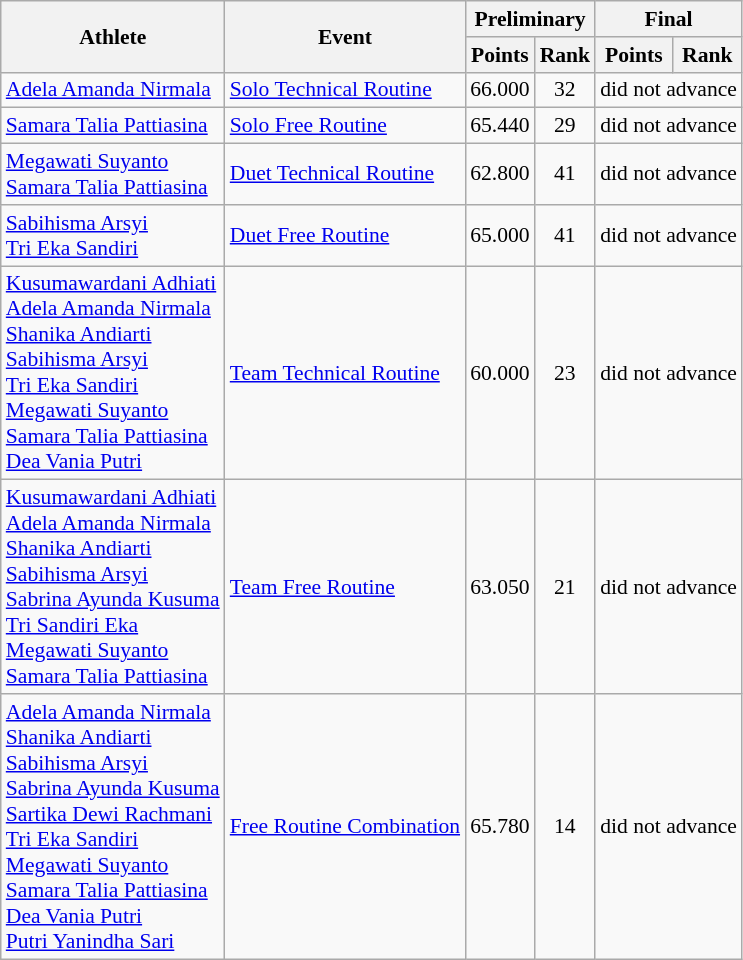<table class=wikitable style="font-size:90%">
<tr>
<th rowspan="2">Athlete</th>
<th rowspan="2">Event</th>
<th colspan="2">Preliminary</th>
<th colspan="2">Final</th>
</tr>
<tr>
<th>Points</th>
<th>Rank</th>
<th>Points</th>
<th>Rank</th>
</tr>
<tr>
<td rowspan="1"><a href='#'>Adela Amanda Nirmala</a></td>
<td><a href='#'>Solo Technical Routine</a></td>
<td align=center>66.000</td>
<td align=center>32</td>
<td align=center colspan=2>did not advance</td>
</tr>
<tr>
<td rowspan="1"><a href='#'>Samara Talia Pattiasina</a></td>
<td><a href='#'>Solo Free Routine</a></td>
<td align=center>65.440</td>
<td align=center>29</td>
<td align=center colspan=2>did not advance</td>
</tr>
<tr>
<td rowspan="1"><a href='#'>Megawati Suyanto</a><br><a href='#'>Samara Talia Pattiasina</a></td>
<td><a href='#'>Duet Technical Routine</a></td>
<td align=center>62.800</td>
<td align=center>41</td>
<td align=center colspan=2>did not advance</td>
</tr>
<tr>
<td rowspan="1"><a href='#'>Sabihisma Arsyi</a><br><a href='#'>Tri Eka Sandiri</a></td>
<td><a href='#'>Duet Free Routine</a></td>
<td align=center>65.000</td>
<td align=center>41</td>
<td align=center colspan=2>did not advance</td>
</tr>
<tr>
<td rowspan="1"><a href='#'>Kusumawardani Adhiati</a><br><a href='#'>Adela Amanda Nirmala</a><br><a href='#'>Shanika Andiarti</a><br><a href='#'>Sabihisma Arsyi</a><br><a href='#'>Tri Eka Sandiri</a><br><a href='#'>Megawati Suyanto</a><br><a href='#'>Samara Talia Pattiasina</a><br><a href='#'>Dea Vania Putri</a></td>
<td><a href='#'>Team Technical Routine</a></td>
<td align=center>60.000</td>
<td align=center>23</td>
<td align=center colspan=2>did not advance</td>
</tr>
<tr>
<td rowspan="1"><a href='#'>Kusumawardani Adhiati</a><br><a href='#'>Adela Amanda Nirmala</a><br><a href='#'>Shanika Andiarti</a><br><a href='#'>Sabihisma Arsyi</a><br><a href='#'>Sabrina Ayunda Kusuma</a><br><a href='#'>Tri Sandiri Eka</a><br><a href='#'>Megawati Suyanto</a><br><a href='#'>Samara Talia Pattiasina</a></td>
<td><a href='#'>Team Free Routine</a></td>
<td align=center>63.050</td>
<td align=center>21</td>
<td align=center colspan=2>did not advance</td>
</tr>
<tr>
<td rowspan="1"><a href='#'>Adela Amanda Nirmala</a><br><a href='#'>Shanika Andiarti</a><br><a href='#'>Sabihisma Arsyi</a><br><a href='#'>Sabrina Ayunda Kusuma</a><br><a href='#'>Sartika Dewi Rachmani</a><br><a href='#'>Tri Eka Sandiri</a><br><a href='#'>Megawati Suyanto</a><br><a href='#'>Samara Talia Pattiasina</a><br><a href='#'>Dea Vania Putri</a><br><a href='#'>Putri Yanindha Sari</a></td>
<td><a href='#'>Free Routine Combination</a></td>
<td align=center>65.780</td>
<td align=center>14</td>
<td align=center colspan=2>did not advance</td>
</tr>
</table>
